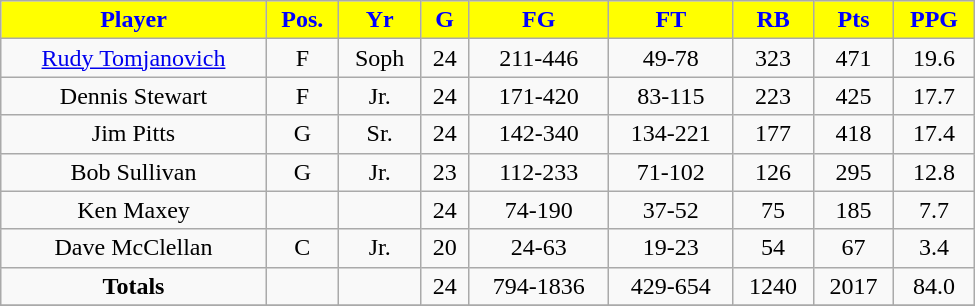<table class="wikitable" width="650">
<tr align="center"  style="background:yellow;color:blue;">
<td><strong>Player</strong></td>
<td><strong>Pos.</strong></td>
<td><strong>Yr</strong></td>
<td><strong>G</strong></td>
<td><strong>FG</strong></td>
<td><strong>FT</strong></td>
<td><strong>RB</strong></td>
<td><strong>Pts</strong></td>
<td><strong>PPG</strong></td>
</tr>
<tr align="center" bgcolor="">
<td><a href='#'>Rudy Tomjanovich</a></td>
<td>F</td>
<td>Soph</td>
<td>24</td>
<td>211-446</td>
<td>49-78</td>
<td>323</td>
<td>471</td>
<td>19.6</td>
</tr>
<tr align="center" bgcolor="">
<td>Dennis Stewart</td>
<td>F</td>
<td>Jr.</td>
<td>24</td>
<td>171-420</td>
<td>83-115</td>
<td>223</td>
<td>425</td>
<td>17.7</td>
</tr>
<tr align="center" bgcolor="">
<td>Jim Pitts</td>
<td>G</td>
<td>Sr.</td>
<td>24</td>
<td>142-340</td>
<td>134-221</td>
<td>177</td>
<td>418</td>
<td>17.4</td>
</tr>
<tr align="center" bgcolor="">
<td>Bob Sullivan</td>
<td>G</td>
<td>Jr.</td>
<td>23</td>
<td>112-233</td>
<td>71-102</td>
<td>126</td>
<td>295</td>
<td>12.8</td>
</tr>
<tr align="center" bgcolor="">
<td>Ken Maxey</td>
<td></td>
<td></td>
<td>24</td>
<td>74-190</td>
<td>37-52</td>
<td>75</td>
<td>185</td>
<td>7.7</td>
</tr>
<tr align="center" bgcolor="">
<td>Dave McClellan</td>
<td>C</td>
<td>Jr.</td>
<td>20</td>
<td>24-63</td>
<td>19-23</td>
<td>54</td>
<td>67</td>
<td>3.4</td>
</tr>
<tr align="center" bgcolor="">
<td><strong>Totals</strong></td>
<td></td>
<td></td>
<td>24</td>
<td>794-1836</td>
<td>429-654</td>
<td>1240</td>
<td>2017</td>
<td>84.0</td>
</tr>
<tr align="center" bgcolor="">
</tr>
</table>
